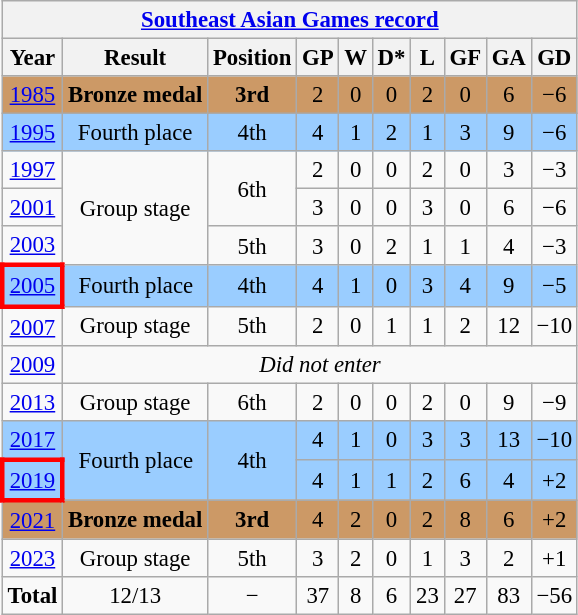<table class="wikitable" style="text-align: center; font-size:95%;">
<tr>
<th colspan="10"><a href='#'>Southeast Asian Games record</a></th>
</tr>
<tr>
<th>Year</th>
<th>Result</th>
<th>Position</th>
<th>GP</th>
<th>W</th>
<th>D*</th>
<th>L</th>
<th>GF</th>
<th>GA</th>
<th>GD</th>
</tr>
<tr style="background:#cc9966;">
<td> <a href='#'>1985</a></td>
<td><strong>Bronze medal</strong></td>
<td><strong>3rd</strong></td>
<td>2</td>
<td>0</td>
<td>0</td>
<td>2</td>
<td>0</td>
<td>6</td>
<td>−6</td>
</tr>
<tr style="background:#9acdff;">
<td> <a href='#'>1995</a></td>
<td>Fourth place</td>
<td>4th</td>
<td>4</td>
<td>1</td>
<td>2</td>
<td>1</td>
<td>3</td>
<td>9</td>
<td>−6</td>
</tr>
<tr>
<td> <a href='#'>1997</a></td>
<td rowspan=3>Group stage</td>
<td rowspan=2>6th</td>
<td>2</td>
<td>0</td>
<td>0</td>
<td>2</td>
<td>0</td>
<td>3</td>
<td>−3</td>
</tr>
<tr>
<td> <a href='#'>2001</a></td>
<td>3</td>
<td>0</td>
<td>0</td>
<td>3</td>
<td>0</td>
<td>6</td>
<td>−6</td>
</tr>
<tr>
<td> <a href='#'>2003</a></td>
<td>5th</td>
<td>3</td>
<td>0</td>
<td>2</td>
<td>1</td>
<td>1</td>
<td>4</td>
<td>−3</td>
</tr>
<tr style="background:#9acdff;">
<td style="border: 3px solid red"> <a href='#'>2005</a></td>
<td>Fourth place</td>
<td>4th</td>
<td>4</td>
<td>1</td>
<td>0</td>
<td>3</td>
<td>4</td>
<td>9</td>
<td>−5</td>
</tr>
<tr>
<td> <a href='#'>2007</a></td>
<td>Group stage</td>
<td>5th</td>
<td>2</td>
<td>0</td>
<td>1</td>
<td>1</td>
<td>2</td>
<td>12</td>
<td>−10</td>
</tr>
<tr>
<td> <a href='#'>2009</a></td>
<td colspan=9><em>Did not enter</em></td>
</tr>
<tr>
<td> <a href='#'>2013</a></td>
<td>Group stage</td>
<td>6th</td>
<td>2</td>
<td>0</td>
<td>0</td>
<td>2</td>
<td>0</td>
<td>9</td>
<td>−9</td>
</tr>
<tr style="background:#9acdff;">
<td> <a href='#'>2017</a></td>
<td rowspan=2>Fourth place</td>
<td rowspan=2>4th</td>
<td>4</td>
<td>1</td>
<td>0</td>
<td>3</td>
<td>3</td>
<td>13</td>
<td>−10</td>
</tr>
<tr style="background:#9acdff;">
<td style="border: 3px solid red"> <a href='#'>2019</a></td>
<td>4</td>
<td>1</td>
<td>1</td>
<td>2</td>
<td>6</td>
<td>4</td>
<td>+2</td>
</tr>
<tr style="background:#cc9966;">
<td> <a href='#'>2021</a></td>
<td><strong>Bronze medal</strong></td>
<td><strong>3rd</strong></td>
<td>4</td>
<td>2</td>
<td>0</td>
<td>2</td>
<td>8</td>
<td>6</td>
<td>+2</td>
</tr>
<tr>
<td> <a href='#'>2023</a></td>
<td>Group stage</td>
<td>5th</td>
<td>3</td>
<td>2</td>
<td>0</td>
<td>1</td>
<td>3</td>
<td>2</td>
<td>+1</td>
</tr>
<tr>
<td><strong>Total</strong></td>
<td>12/13</td>
<td>−</td>
<td>37</td>
<td>8</td>
<td>6</td>
<td>23</td>
<td>27</td>
<td>83</td>
<td>−56</td>
</tr>
</table>
